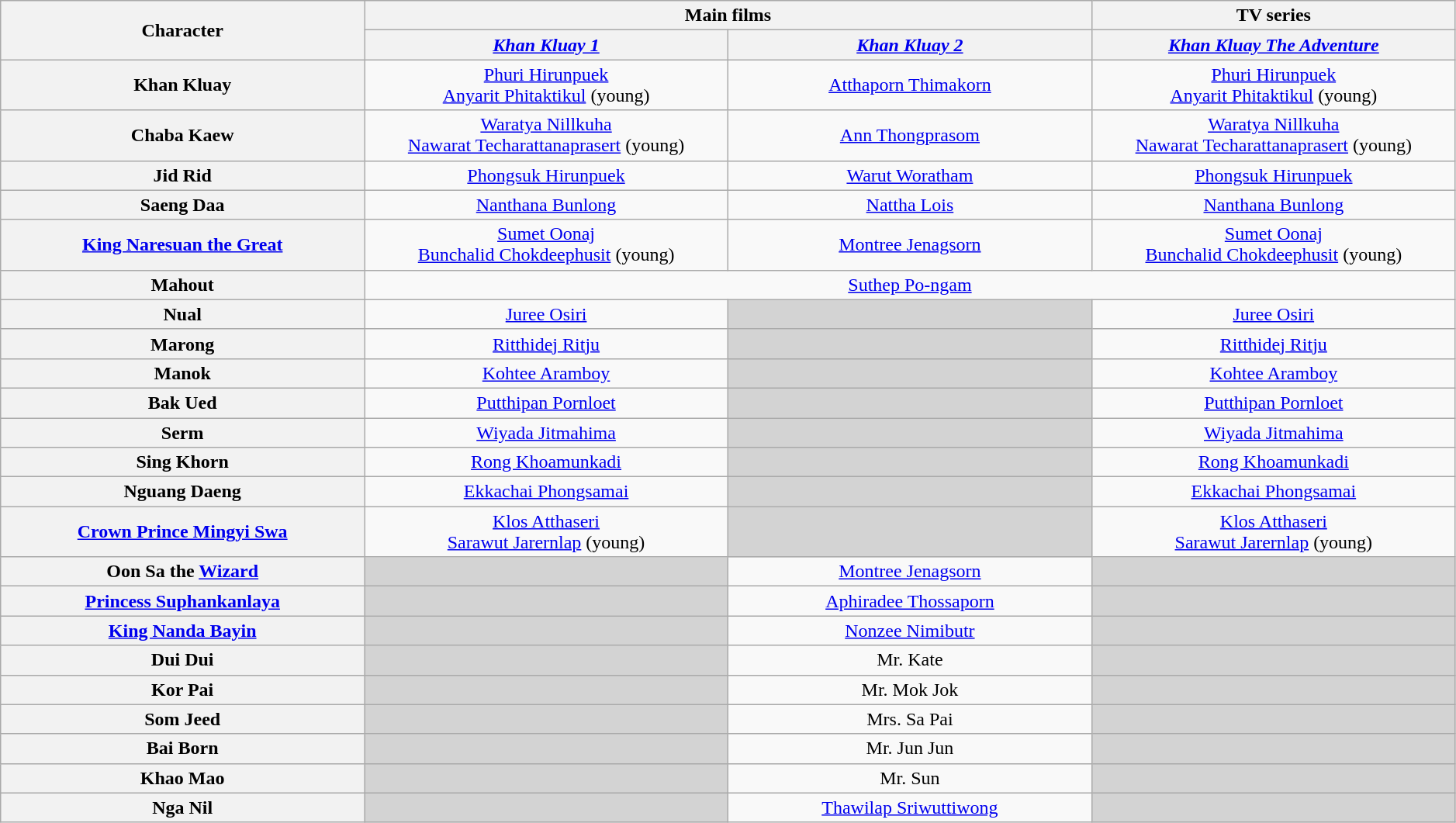<table class="wikitable"  style="text-align:center; width:99%;">
<tr>
<th rowspan="2" width="25%">Character</th>
<th colspan="2">Main films</th>
<th colspan="1">TV series</th>
</tr>
<tr>
<th align="center" width="25%"><em><a href='#'>Khan Kluay 1</a></em></th>
<th align="center" width="25%"><em><a href='#'>Khan Kluay 2</a></em></th>
<th align="center" width="25%"><em><a href='#'>Khan Kluay The Adventure</a></em></th>
</tr>
<tr>
<th>Khan Kluay</th>
<td><a href='#'>Phuri Hirunpuek</a><br><a href='#'>Anyarit Phitaktikul</a> (young)</td>
<td><a href='#'>Atthaporn Thimakorn</a></td>
<td><a href='#'>Phuri Hirunpuek</a><br><a href='#'>Anyarit Phitaktikul</a> (young)</td>
</tr>
<tr>
<th>Chaba Kaew</th>
<td><a href='#'>Waratya Nillkuha</a><br><a href='#'>Nawarat Techarattanaprasert</a> (young)</td>
<td><a href='#'>Ann Thongprasom</a></td>
<td><a href='#'>Waratya Nillkuha</a><br><a href='#'>Nawarat Techarattanaprasert</a> (young)</td>
</tr>
<tr>
<th>Jid Rid</th>
<td><a href='#'>Phongsuk Hirunpuek</a></td>
<td><a href='#'>Warut Woratham</a></td>
<td><a href='#'>Phongsuk Hirunpuek</a></td>
</tr>
<tr>
<th>Saeng Daa</th>
<td><a href='#'>Nanthana Bunlong</a></td>
<td><a href='#'>Nattha Lois</a></td>
<td><a href='#'>Nanthana Bunlong</a></td>
</tr>
<tr>
<th><a href='#'>King Naresuan the Great</a></th>
<td><a href='#'>Sumet Oonaj</a><br><a href='#'>Bunchalid Chokdeephusit</a> (young)</td>
<td><a href='#'>Montree Jenagsorn</a></td>
<td><a href='#'>Sumet Oonaj</a><br><a href='#'>Bunchalid Chokdeephusit</a> (young)</td>
</tr>
<tr>
<th>Mahout</th>
<td colspan="3"><a href='#'>Suthep Po-ngam</a></td>
</tr>
<tr>
<th>Nual</th>
<td><a href='#'>Juree Osiri</a></td>
<td style="background-color:lightgrey;"></td>
<td><a href='#'>Juree Osiri</a></td>
</tr>
<tr>
<th>Marong</th>
<td><a href='#'>Ritthidej Ritju</a></td>
<td style="background-color:lightgrey;"></td>
<td><a href='#'>Ritthidej Ritju</a></td>
</tr>
<tr>
<th>Manok</th>
<td><a href='#'>Kohtee Aramboy</a></td>
<td style="background-color:lightgrey;"></td>
<td><a href='#'>Kohtee Aramboy</a></td>
</tr>
<tr>
<th>Bak Ued</th>
<td><a href='#'>Putthipan Pornloet</a></td>
<td style="background-color:lightgrey;"></td>
<td><a href='#'>Putthipan Pornloet</a></td>
</tr>
<tr>
<th>Serm</th>
<td><a href='#'>Wiyada Jitmahima</a></td>
<td style="background-color:lightgrey;"></td>
<td><a href='#'>Wiyada Jitmahima</a></td>
</tr>
<tr>
<th>Sing Khorn</th>
<td><a href='#'>Rong Khoamunkadi</a></td>
<td style="background-color:lightgrey;"></td>
<td><a href='#'>Rong Khoamunkadi</a></td>
</tr>
<tr>
<th>Nguang Daeng</th>
<td><a href='#'>Ekkachai Phongsamai</a></td>
<td style="background-color:lightgrey;"></td>
<td><a href='#'>Ekkachai Phongsamai</a></td>
</tr>
<tr>
<th><a href='#'>Crown Prince Mingyi Swa</a></th>
<td><a href='#'>Klos Atthaseri</a><br><a href='#'>Sarawut Jarernlap</a> (young)</td>
<td style="background-color:lightgrey;"></td>
<td><a href='#'>Klos Atthaseri</a><br><a href='#'>Sarawut Jarernlap</a> (young)</td>
</tr>
<tr>
<th>Oon Sa the <a href='#'>Wizard</a></th>
<td style="background-color:lightgrey;"></td>
<td><a href='#'>Montree Jenagsorn</a></td>
<td style="background-color:lightgrey;"></td>
</tr>
<tr>
<th><a href='#'>Princess Suphankanlaya</a></th>
<td style="background-color:lightgrey;"></td>
<td><a href='#'>Aphiradee Thossaporn</a></td>
<td style="background-color:lightgrey;"></td>
</tr>
<tr>
<th><a href='#'>King Nanda Bayin</a></th>
<td style="background-color:lightgrey;"></td>
<td><a href='#'>Nonzee Nimibutr</a></td>
<td style="background-color:lightgrey;"></td>
</tr>
<tr>
<th>Dui Dui</th>
<td style="background-color:lightgrey;"></td>
<td>Mr. Kate</td>
<td style="background-color:lightgrey;"></td>
</tr>
<tr>
<th>Kor Pai</th>
<td style="background-color:lightgrey;"></td>
<td>Mr. Mok Jok</td>
<td style="background-color:lightgrey;"></td>
</tr>
<tr>
<th>Som Jeed</th>
<td style="background-color:lightgrey;"></td>
<td>Mrs. Sa Pai</td>
<td style="background-color:lightgrey;"></td>
</tr>
<tr>
<th>Bai Born</th>
<td style="background-color:lightgrey;"></td>
<td>Mr. Jun Jun</td>
<td style="background-color:lightgrey;"></td>
</tr>
<tr>
<th>Khao Mao</th>
<td style="background-color:lightgrey;"></td>
<td>Mr. Sun</td>
<td style="background-color:lightgrey;"></td>
</tr>
<tr>
<th>Nga Nil</th>
<td style="background-color:lightgrey;"></td>
<td><a href='#'>Thawilap Sriwuttiwong</a></td>
<td style="background-color:lightgrey;"></td>
</tr>
</table>
